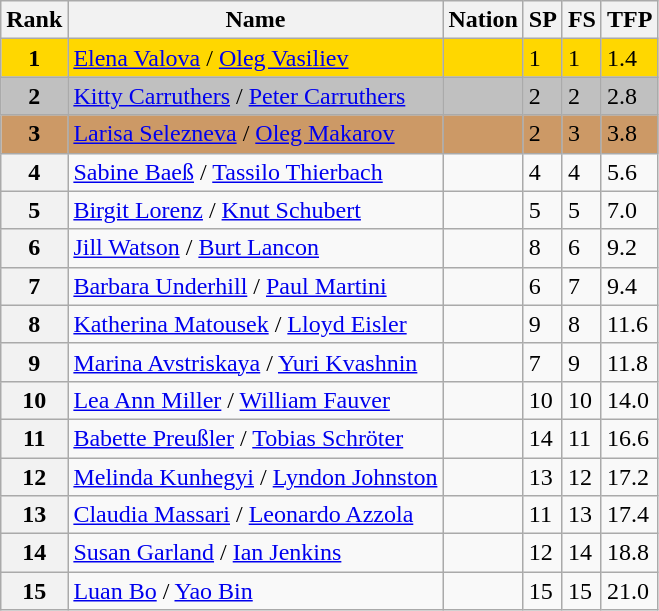<table class="wikitable">
<tr>
<th>Rank</th>
<th>Name</th>
<th>Nation</th>
<th>SP</th>
<th>FS</th>
<th>TFP</th>
</tr>
<tr bgcolor="gold">
<td align="center"><strong>1</strong></td>
<td><a href='#'>Elena Valova</a> / <a href='#'>Oleg Vasiliev</a></td>
<td></td>
<td>1</td>
<td>1</td>
<td>1.4</td>
</tr>
<tr bgcolor="silver">
<td align="center"><strong>2</strong></td>
<td><a href='#'>Kitty Carruthers</a> / <a href='#'>Peter Carruthers</a></td>
<td></td>
<td>2</td>
<td>2</td>
<td>2.8</td>
</tr>
<tr bgcolor="cc9966">
<td align="center"><strong>3</strong></td>
<td><a href='#'>Larisa Selezneva</a> / <a href='#'>Oleg Makarov</a></td>
<td></td>
<td>2</td>
<td>3</td>
<td>3.8</td>
</tr>
<tr>
<th>4</th>
<td><a href='#'>Sabine Baeß</a> / <a href='#'>Tassilo Thierbach</a></td>
<td></td>
<td>4</td>
<td>4</td>
<td>5.6</td>
</tr>
<tr>
<th>5</th>
<td><a href='#'>Birgit Lorenz</a> / <a href='#'>Knut Schubert</a></td>
<td></td>
<td>5</td>
<td>5</td>
<td>7.0</td>
</tr>
<tr>
<th>6</th>
<td><a href='#'>Jill Watson</a> / <a href='#'>Burt Lancon</a></td>
<td></td>
<td>8</td>
<td>6</td>
<td>9.2</td>
</tr>
<tr>
<th>7</th>
<td><a href='#'>Barbara Underhill</a> / <a href='#'>Paul Martini</a></td>
<td></td>
<td>6</td>
<td>7</td>
<td>9.4</td>
</tr>
<tr>
<th>8</th>
<td><a href='#'>Katherina Matousek</a> / <a href='#'>Lloyd Eisler</a></td>
<td></td>
<td>9</td>
<td>8</td>
<td>11.6</td>
</tr>
<tr>
<th>9</th>
<td><a href='#'>Marina Avstriskaya</a> / <a href='#'>Yuri Kvashnin</a></td>
<td></td>
<td>7</td>
<td>9</td>
<td>11.8</td>
</tr>
<tr>
<th>10</th>
<td><a href='#'>Lea Ann Miller</a> / <a href='#'>William Fauver</a></td>
<td></td>
<td>10</td>
<td>10</td>
<td>14.0</td>
</tr>
<tr>
<th>11</th>
<td><a href='#'>Babette Preußler</a> / <a href='#'>Tobias Schröter</a></td>
<td></td>
<td>14</td>
<td>11</td>
<td>16.6</td>
</tr>
<tr>
<th>12</th>
<td><a href='#'>Melinda Kunhegyi</a> / <a href='#'>Lyndon Johnston</a></td>
<td></td>
<td>13</td>
<td>12</td>
<td>17.2</td>
</tr>
<tr>
<th>13</th>
<td><a href='#'>Claudia Massari</a> / <a href='#'>Leonardo Azzola</a></td>
<td></td>
<td>11</td>
<td>13</td>
<td>17.4</td>
</tr>
<tr>
<th>14</th>
<td><a href='#'>Susan Garland</a> / <a href='#'>Ian Jenkins</a></td>
<td></td>
<td>12</td>
<td>14</td>
<td>18.8</td>
</tr>
<tr>
<th>15</th>
<td><a href='#'>Luan Bo</a> / <a href='#'>Yao Bin</a></td>
<td></td>
<td>15</td>
<td>15</td>
<td>21.0</td>
</tr>
</table>
